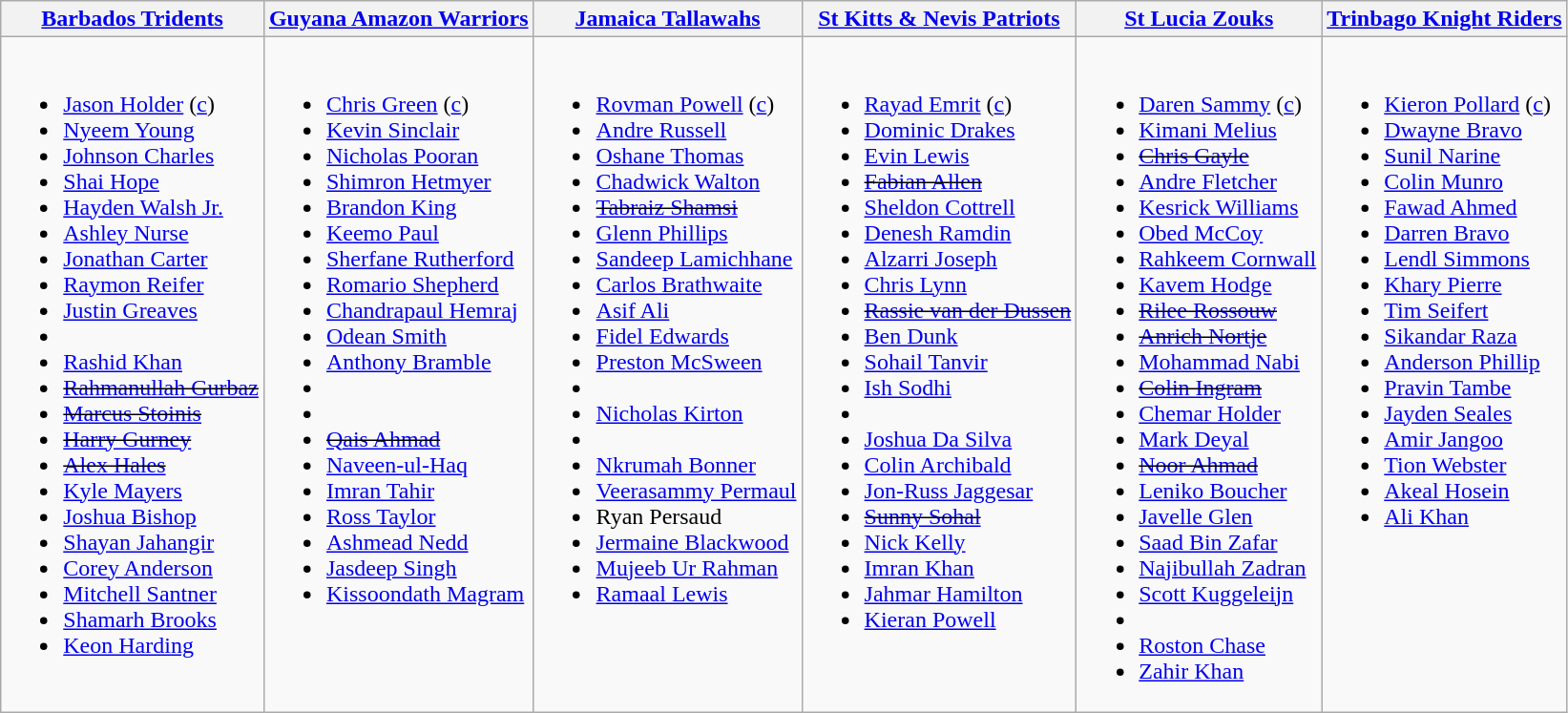<table class="wikitable">
<tr>
<th><a href='#'>Barbados Tridents</a></th>
<th><a href='#'>Guyana Amazon Warriors</a></th>
<th><a href='#'>Jamaica Tallawahs</a></th>
<th><a href='#'>St Kitts & Nevis Patriots</a></th>
<th><a href='#'>St Lucia Zouks</a></th>
<th><a href='#'>Trinbago Knight Riders</a></th>
</tr>
<tr style="vertical-align:top">
<td><br><ul><li><a href='#'>Jason Holder</a> (<a href='#'>c</a>)</li><li><a href='#'>Nyeem Young</a></li><li><a href='#'>Johnson Charles</a></li><li><a href='#'>Shai Hope</a></li><li><a href='#'>Hayden Walsh Jr.</a></li><li><a href='#'>Ashley Nurse</a></li><li><a href='#'>Jonathan Carter</a></li><li><a href='#'>Raymon Reifer</a></li><li><a href='#'>Justin Greaves</a></li><li></li><li><a href='#'>Rashid Khan</a></li><li><s><a href='#'>Rahmanullah Gurbaz</a></s></li><li><s><a href='#'>Marcus Stoinis</a></s></li><li><s><a href='#'>Harry Gurney</a></s></li><li><s><a href='#'>Alex Hales</a></s></li><li><a href='#'>Kyle Mayers</a></li><li><a href='#'>Joshua Bishop</a></li><li><a href='#'>Shayan Jahangir</a></li><li><a href='#'>Corey Anderson</a></li><li><a href='#'>Mitchell Santner</a></li><li><a href='#'>Shamarh Brooks</a></li><li><a href='#'>Keon Harding</a></li></ul></td>
<td><br><ul><li><a href='#'>Chris Green</a> (<a href='#'>c</a>)</li><li><a href='#'>Kevin Sinclair</a></li><li><a href='#'>Nicholas Pooran</a></li><li><a href='#'>Shimron Hetmyer</a></li><li><a href='#'>Brandon King</a></li><li><a href='#'>Keemo Paul</a></li><li><a href='#'>Sherfane Rutherford</a></li><li><a href='#'>Romario Shepherd</a></li><li><a href='#'>Chandrapaul Hemraj</a></li><li><a href='#'>Odean Smith</a></li><li><a href='#'>Anthony Bramble</a></li><li></li><li></li><li><s><a href='#'>Qais Ahmad</a></s></li><li><a href='#'>Naveen-ul-Haq</a></li><li><a href='#'>Imran Tahir</a></li><li><a href='#'>Ross Taylor</a></li><li><a href='#'>Ashmead Nedd</a></li><li><a href='#'>Jasdeep Singh</a></li><li><a href='#'>Kissoondath Magram</a></li></ul></td>
<td><br><ul><li><a href='#'>Rovman Powell</a> (<a href='#'>c</a>)</li><li><a href='#'>Andre Russell</a></li><li><a href='#'>Oshane Thomas</a></li><li><a href='#'>Chadwick Walton</a></li><li><s><a href='#'>Tabraiz Shamsi</a></s></li><li><a href='#'>Glenn Phillips</a></li><li><a href='#'>Sandeep Lamichhane</a></li><li><a href='#'>Carlos Brathwaite</a></li><li><a href='#'>Asif Ali</a></li><li><a href='#'>Fidel Edwards</a></li><li><a href='#'>Preston McSween</a></li><li></li><li><a href='#'>Nicholas Kirton</a></li><li></li><li><a href='#'>Nkrumah Bonner</a></li><li><a href='#'>Veerasammy Permaul</a></li><li>Ryan Persaud</li><li><a href='#'>Jermaine Blackwood</a></li><li><a href='#'>Mujeeb Ur Rahman</a></li><li><a href='#'>Ramaal Lewis</a></li></ul></td>
<td><br><ul><li><a href='#'>Rayad Emrit</a> (<a href='#'>c</a>)</li><li><a href='#'>Dominic Drakes</a></li><li><a href='#'>Evin Lewis</a></li><li><s><a href='#'>Fabian Allen</a></s></li><li><a href='#'>Sheldon Cottrell</a></li><li><a href='#'>Denesh Ramdin</a></li><li><a href='#'>Alzarri Joseph</a></li><li><a href='#'>Chris Lynn</a></li><li><s><a href='#'>Rassie van der Dussen</a></s></li><li><a href='#'>Ben Dunk</a></li><li><a href='#'>Sohail Tanvir</a></li><li><a href='#'>Ish Sodhi</a></li><li></li><li><a href='#'>Joshua Da Silva</a></li><li><a href='#'>Colin Archibald</a></li><li><a href='#'>Jon-Russ Jaggesar</a></li><li><s><a href='#'>Sunny Sohal</a></s></li><li><a href='#'>Nick Kelly</a></li><li><a href='#'>Imran Khan</a></li><li><a href='#'>Jahmar Hamilton</a></li><li><a href='#'>Kieran Powell</a></li></ul></td>
<td><br><ul><li><a href='#'>Daren Sammy</a> (<a href='#'>c</a>)</li><li><a href='#'>Kimani Melius</a></li><li><s><a href='#'>Chris Gayle</a></s></li><li><a href='#'>Andre Fletcher</a></li><li><a href='#'>Kesrick Williams</a></li><li><a href='#'>Obed McCoy</a></li><li><a href='#'>Rahkeem Cornwall</a></li><li><a href='#'>Kavem Hodge</a></li><li><s><a href='#'>Rilee Rossouw</a></s></li><li><s><a href='#'>Anrich Nortje</a></s></li><li><a href='#'>Mohammad Nabi</a></li><li><s><a href='#'>Colin Ingram</a></s></li><li><a href='#'>Chemar Holder</a></li><li><a href='#'>Mark Deyal</a></li><li><s><a href='#'>Noor Ahmad</a></s></li><li><a href='#'>Leniko Boucher</a></li><li><a href='#'>Javelle Glen</a></li><li><a href='#'>Saad Bin Zafar</a></li><li><a href='#'>Najibullah Zadran</a></li><li><a href='#'>Scott Kuggeleijn</a></li><li></li><li><a href='#'>Roston Chase</a></li><li><a href='#'>Zahir Khan</a></li></ul></td>
<td><br><ul><li><a href='#'>Kieron Pollard</a> (<a href='#'>c</a>)</li><li><a href='#'>Dwayne Bravo</a></li><li><a href='#'>Sunil Narine</a></li><li><a href='#'>Colin Munro</a></li><li><a href='#'>Fawad Ahmed</a></li><li><a href='#'>Darren Bravo</a></li><li><a href='#'>Lendl Simmons</a></li><li><a href='#'>Khary Pierre</a></li><li><a href='#'>Tim Seifert</a></li><li><a href='#'>Sikandar Raza</a></li><li><a href='#'>Anderson Phillip</a></li><li><a href='#'>Pravin Tambe</a></li><li><a href='#'>Jayden Seales</a></li><li><a href='#'>Amir Jangoo</a></li><li><a href='#'>Tion Webster</a></li><li><a href='#'>Akeal Hosein</a></li><li><a href='#'>Ali Khan</a></li></ul></td>
</tr>
</table>
